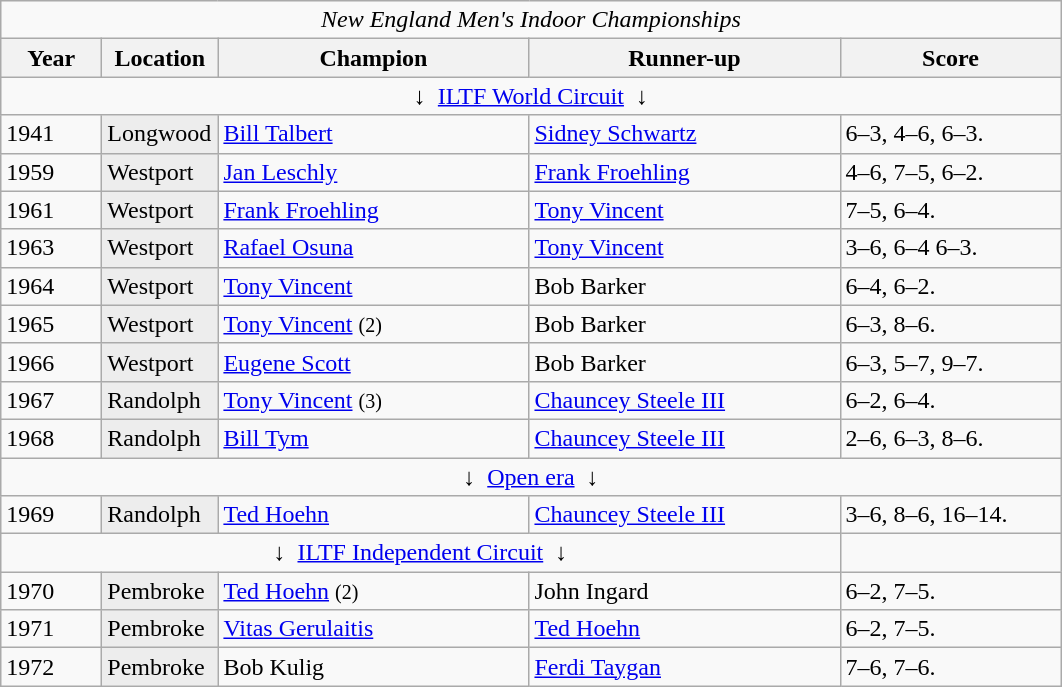<table class="wikitable">
<tr>
<td colspan=5 align=center><em>New England Men's Indoor Championships</em></td>
</tr>
<tr>
<th style="width:60px;">Year</th>
<th style="width:70px;">Location</th>
<th style="width:200px;">Champion</th>
<th style="width:200px;">Runner-up</th>
<th style="width:140px;">Score</th>
</tr>
<tr>
<td colspan=5 align=center>↓  <a href='#'>ILTF World Circuit</a>  ↓</td>
</tr>
<tr>
<td>1941</td>
<td style="background:#ededed">Longwood</td>
<td>  <a href='#'>Bill Talbert</a></td>
<td> <a href='#'>Sidney Schwartz</a></td>
<td>6–3, 4–6, 6–3.</td>
</tr>
<tr>
<td>1959</td>
<td style="background:#ededed">Westport</td>
<td> <a href='#'>Jan Leschly</a></td>
<td> <a href='#'>Frank Froehling</a></td>
<td>4–6, 7–5, 6–2.</td>
</tr>
<tr>
<td>1961</td>
<td style="background:#ededed">Westport</td>
<td> <a href='#'>Frank Froehling</a></td>
<td> <a href='#'>Tony Vincent</a></td>
<td>7–5, 6–4.</td>
</tr>
<tr>
<td>1963</td>
<td style="background:#ededed">Westport</td>
<td> <a href='#'>Rafael Osuna</a></td>
<td> <a href='#'>Tony Vincent</a></td>
<td>3–6, 6–4 6–3.</td>
</tr>
<tr>
<td>1964</td>
<td style="background:#ededed">Westport</td>
<td> <a href='#'>Tony Vincent</a></td>
<td> Bob Barker</td>
<td>6–4, 6–2.</td>
</tr>
<tr>
<td>1965</td>
<td style="background:#ededed">Westport</td>
<td> <a href='#'>Tony Vincent</a>  <small>(2)</small></td>
<td> Bob Barker</td>
<td>6–3, 8–6.</td>
</tr>
<tr>
<td>1966</td>
<td style="background:#ededed">Westport</td>
<td> <a href='#'>Eugene Scott</a></td>
<td> Bob Barker</td>
<td>6–3, 5–7, 9–7.</td>
</tr>
<tr>
<td>1967</td>
<td style="background:#ededed">Randolph</td>
<td> <a href='#'>Tony Vincent</a>  <small>(3)</small></td>
<td> <a href='#'>Chauncey Steele III</a></td>
<td>6–2, 6–4.</td>
</tr>
<tr>
<td>1968</td>
<td style="background:#ededed">Randolph</td>
<td> <a href='#'>Bill Tym</a></td>
<td> <a href='#'>Chauncey Steele III</a></td>
<td>2–6, 6–3, 8–6.</td>
</tr>
<tr>
<td colspan=5 align=center>↓  <a href='#'>Open era</a>  ↓</td>
</tr>
<tr>
<td>1969</td>
<td style="background:#ededed">Randolph</td>
<td> <a href='#'>Ted Hoehn</a></td>
<td> <a href='#'>Chauncey Steele III</a></td>
<td>3–6, 8–6, 16–14.</td>
</tr>
<tr>
<td colspan=4 align=center>↓  <a href='#'>ILTF Independent Circuit</a>  ↓</td>
</tr>
<tr>
<td>1970</td>
<td style="background:#ededed">Pembroke</td>
<td> <a href='#'>Ted Hoehn</a> <small>(2)</small></td>
<td> John Ingard</td>
<td>6–2, 7–5.</td>
</tr>
<tr>
<td>1971</td>
<td style="background:#ededed">Pembroke</td>
<td> <a href='#'>Vitas Gerulaitis</a></td>
<td> <a href='#'>Ted Hoehn</a></td>
<td>6–2, 7–5.</td>
</tr>
<tr>
<td>1972</td>
<td style="background:#ededed">Pembroke</td>
<td> Bob Kulig</td>
<td> <a href='#'>Ferdi Taygan</a></td>
<td>7–6, 7–6.</td>
</tr>
</table>
